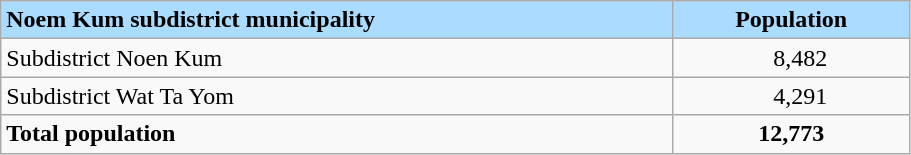<table class="wikitable" style="width:48%; display:inline-table;">
<tr>
<th scope="col" style= "width:74%; background: #aadcff; text-align:left;"><strong>Noem Kum subdistrict municipality</strong></th>
<td scope="col" style= "width:26%; background: #aadcff; text-align:center;"><strong>Population</strong></td>
</tr>
<tr>
<td>Subdistrict Noen Kum</td>
<td style="text-align:center;">   8,482</td>
</tr>
<tr>
<td>Subdistrict Wat Ta Yom</td>
<td style="text-align:center;">   4,291</td>
</tr>
<tr>
<td><strong>Total population</strong></td>
<td style="text-align:center;"><strong>12,773</strong></td>
</tr>
</table>
